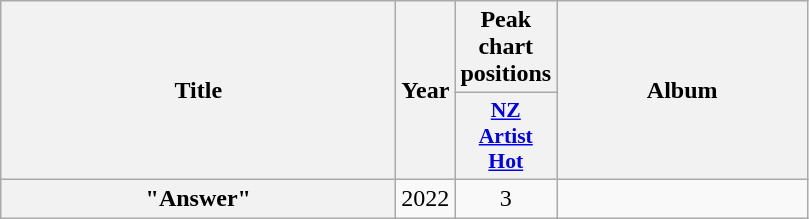<table class="wikitable plainrowheaders" style="text-align:center;">
<tr>
<th scope="col" rowspan="2" style="width:16em;">Title</th>
<th scope="col" rowspan="2" style="width:1em;">Year</th>
<th scope="col" colspan="1">Peak chart positions</th>
<th scope="col" rowspan="2" style="width:10em;">Album</th>
</tr>
<tr>
<th scope="col" style="width:3em;font-size:90%;"><a href='#'>NZ<br>Artist<br>Hot</a><br></th>
</tr>
<tr>
<th scope="row">"Answer"<br></th>
<td rowspan="1">2022</td>
<td>3</td>
<td></td>
</tr>
</table>
